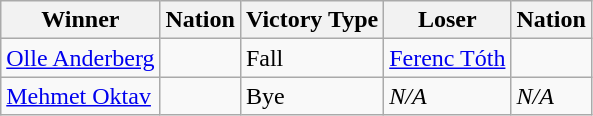<table class="wikitable sortable" style="text-align:left;">
<tr>
<th>Winner</th>
<th>Nation</th>
<th>Victory Type</th>
<th>Loser</th>
<th>Nation</th>
</tr>
<tr>
<td><a href='#'>Olle Anderberg</a></td>
<td></td>
<td>Fall</td>
<td><a href='#'>Ferenc Tóth</a></td>
<td></td>
</tr>
<tr>
<td><a href='#'>Mehmet Oktav</a></td>
<td></td>
<td>Bye</td>
<td><em>N/A</em></td>
<td><em>N/A</em></td>
</tr>
</table>
